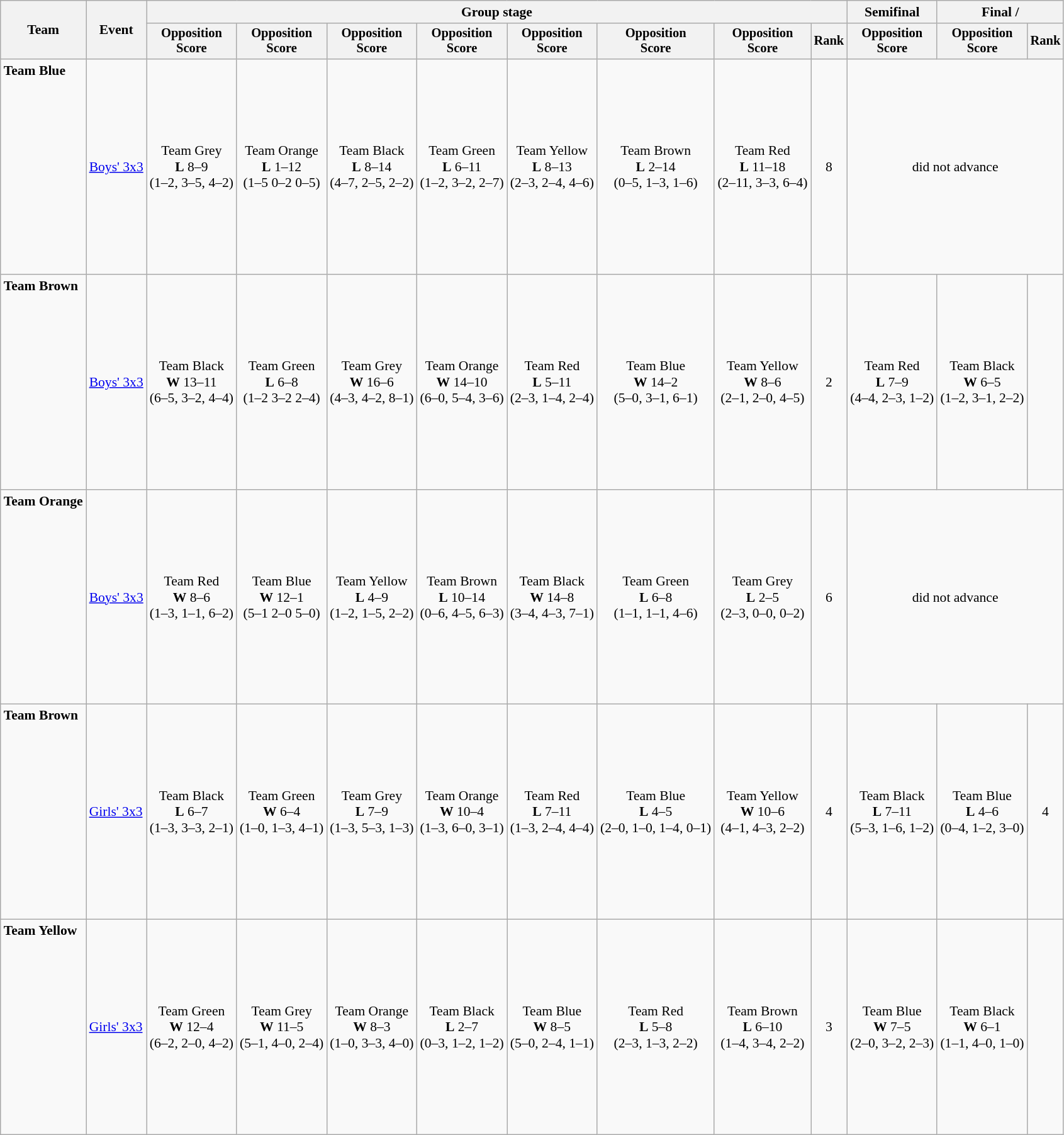<table class="wikitable" style="font-size:90%">
<tr>
<th rowspan=2>Team</th>
<th rowspan=2>Event</th>
<th colspan=8>Group stage</th>
<th>Semifinal</th>
<th colspan=2>Final / </th>
</tr>
<tr style="font-size:95%">
<th>Opposition<br>Score</th>
<th>Opposition<br>Score</th>
<th>Opposition<br>Score</th>
<th>Opposition<br>Score</th>
<th>Opposition<br>Score</th>
<th>Opposition<br>Score</th>
<th>Opposition<br>Score</th>
<th>Rank</th>
<th>Opposition<br>Score</th>
<th>Opposition<br>Score</th>
<th>Rank</th>
</tr>
<tr align=center>
<td align=left> <strong>Team Blue</strong><br><br><br><br><br><br><br><br><br><br><br><br><br></td>
<td align=left><a href='#'>Boys' 3x3</a></td>
<td> Team Grey<br><strong>L</strong> 8–9<br>(1–2, 3–5, 4–2)</td>
<td> Team Orange<br><strong>L</strong> 1–12<br>(1–5 0–2 0–5)</td>
<td> Team Black<br><strong>L</strong> 8–14<br>(4–7, 2–5, 2–2)</td>
<td> Team Green<br><strong>L</strong> 6–11<br>(1–2, 3–2, 2–7)</td>
<td> Team Yellow<br><strong>L</strong> 8–13<br>(2–3, 2–4, 4–6)</td>
<td> Team Brown<br><strong>L</strong> 2–14<br>(0–5, 1–3, 1–6)</td>
<td> Team Red<br><strong>L</strong> 11–18<br>(2–11, 3–3, 6–4)</td>
<td>8</td>
<td colspan=3>did not advance</td>
</tr>
<tr align=center>
<td align=left> <strong>Team Brown</strong><br><br><br><br><br><br><br><br><br><br><br><br><br></td>
<td align=left><a href='#'>Boys' 3x3</a></td>
<td> Team Black<br><strong>W</strong> 13–11<br>(6–5, 3–2, 4–4)</td>
<td> Team Green<br><strong>L</strong> 6–8<br>(1–2 3–2 2–4)</td>
<td> Team Grey<br><strong>W</strong> 16–6<br>(4–3, 4–2, 8–1)</td>
<td> Team Orange<br><strong>W</strong> 14–10<br>(6–0, 5–4, 3–6)</td>
<td> Team Red<br><strong>L</strong> 5–11<br>(2–3, 1–4, 2–4)</td>
<td> Team Blue<br><strong>W</strong> 14–2<br>(5–0, 3–1, 6–1)</td>
<td> Team Yellow<br><strong>W</strong> 8–6<br>(2–1, 2–0, 4–5)</td>
<td>2</td>
<td> Team Red<br><strong>L</strong> 7–9<br>(4–4, 2–3, 1–2)</td>
<td> Team Black<br><strong>W</strong> 6–5<br>(1–2, 3–1, 2–2)</td>
<td></td>
</tr>
<tr align=center>
<td align=left> <strong>Team Orange</strong><br><br><br><br><br><br><br><br><br><br><br><br><br></td>
<td align=left><a href='#'>Boys' 3x3</a></td>
<td> Team Red<br><strong>W</strong> 8–6<br>(1–3, 1–1, 6–2)</td>
<td> Team Blue<br><strong>W</strong> 12–1<br>(5–1 2–0 5–0)</td>
<td> Team Yellow<br><strong>L</strong> 4–9<br>(1–2, 1–5, 2–2)</td>
<td> Team Brown<br><strong>L</strong> 10–14<br>(0–6, 4–5, 6–3)</td>
<td> Team Black<br><strong>W</strong> 14–8<br>(3–4, 4–3, 7–1)</td>
<td> Team Green<br><strong>L</strong> 6–8<br>(1–1, 1–1, 4–6)</td>
<td> Team Grey<br><strong>L</strong> 2–5<br>(2–3, 0–0, 0–2)</td>
<td>6</td>
<td colspan=3>did not advance</td>
</tr>
<tr align=center>
<td align=left> <strong>Team Brown</strong><br><br><br><br><br><br><br><br><br><br><br><br><br></td>
<td align=left><a href='#'>Girls' 3x3</a></td>
<td> Team Black<br><strong>L</strong> 6–7<br>(1–3, 3–3, 2–1)</td>
<td> Team Green<br><strong>W</strong> 6–4<br>(1–0, 1–3, 4–1)</td>
<td> Team Grey<br><strong>L</strong> 7–9<br>(1–3, 5–3, 1–3)</td>
<td> Team Orange<br><strong>W</strong> 10–4<br>(1–3, 6–0, 3–1)</td>
<td> Team Red<br><strong>L</strong> 7–11<br>(1–3, 2–4, 4–4)</td>
<td> Team Blue<br><strong>L</strong> 4–5<br>(2–0, 1–0, 1–4,  0–1)</td>
<td> Team Yellow<br><strong>W</strong> 10–6<br>(4–1, 4–3, 2–2)</td>
<td>4</td>
<td> Team Black<br><strong>L</strong> 7–11<br>(5–3, 1–6, 1–2)</td>
<td> Team Blue<br><strong>L</strong> 4–6<br>(0–4, 1–2, 3–0)</td>
<td>4</td>
</tr>
<tr align=center>
<td align=left> <strong>Team Yellow</strong><br><br><br><br><br><br><br><br><br><br><br><br><br></td>
<td align=left><a href='#'>Girls' 3x3</a></td>
<td> Team Green<br><strong>W</strong> 12–4<br>(6–2, 2–0, 4–2)</td>
<td> Team Grey<br><strong>W</strong> 11–5<br>(5–1, 4–0, 2–4)</td>
<td> Team Orange<br><strong>W</strong> 8–3<br>(1–0, 3–3, 4–0)</td>
<td> Team Black<br><strong>L</strong> 2–7<br>(0–3, 1–2, 1–2)</td>
<td> Team Blue<br><strong>W</strong> 8–5<br>(5–0, 2–4, 1–1)</td>
<td> Team Red<br><strong>L</strong> 5–8<br>(2–3, 1–3, 2–2)</td>
<td> Team Brown<br><strong>L</strong> 6–10<br>(1–4, 3–4, 2–2)</td>
<td>3</td>
<td> Team Blue<br><strong>W</strong> 7–5<br>(2–0, 3–2, 2–3)</td>
<td> Team Black<br><strong>W</strong> 6–1<br>(1–1, 4–0, 1–0)</td>
<td></td>
</tr>
</table>
